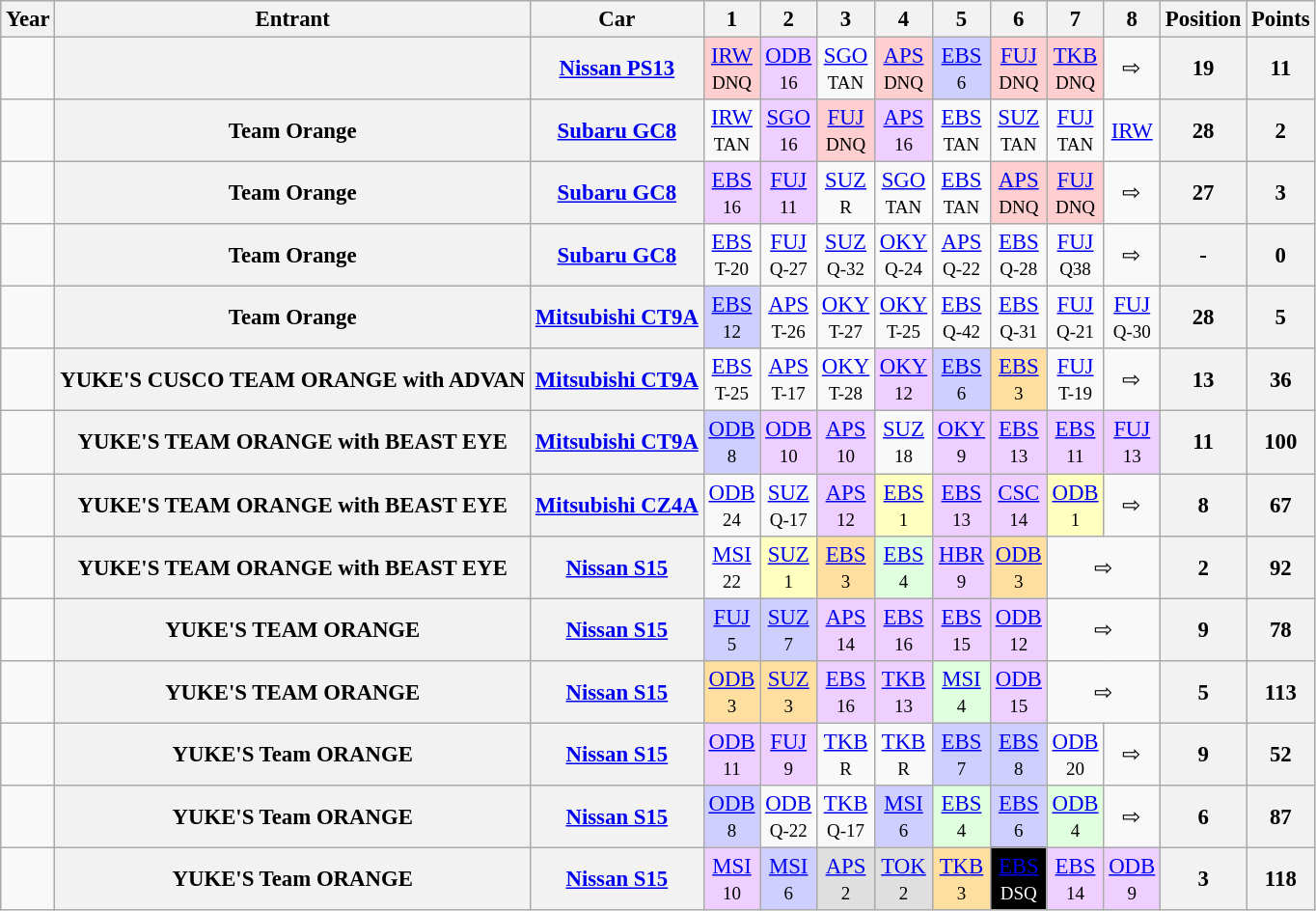<table class="wikitable" style="text-align:center; font-size:95%">
<tr>
<th>Year</th>
<th>Entrant</th>
<th>Car</th>
<th>1</th>
<th>2</th>
<th>3</th>
<th>4</th>
<th>5</th>
<th>6</th>
<th>7</th>
<th>8</th>
<th>Position</th>
<th>Points</th>
</tr>
<tr>
<td></td>
<th></th>
<th><a href='#'>Nissan PS13</a></th>
<td style="background:#FFCFCF;"><a href='#'>IRW</a><br><small>DNQ</small></td>
<td style="background:#EFCFFF;"><a href='#'>ODB</a><br><small>16</small></td>
<td><a href='#'>SGO</a><br><small>TAN</small></td>
<td style="background:#FFCFCF;"><a href='#'>APS</a><br><small>DNQ</small></td>
<td style="background:#CFCFFF;"><a href='#'>EBS</a><br><small>6</small></td>
<td style="background:#FFCFCF;"><a href='#'>FUJ</a><br><small>DNQ</small></td>
<td style="background:#FFCFCF;"><a href='#'>TKB</a><br><small>DNQ</small></td>
<td style="background:#">⇨</td>
<th>19</th>
<th>11</th>
</tr>
<tr>
<td></td>
<th>Team Orange</th>
<th><a href='#'>Subaru GC8</a></th>
<td><a href='#'>IRW</a><br><small>TAN</small></td>
<td style="background:#EFCFFF;"><a href='#'>SGO</a><br><small>16</small></td>
<td style="background:#FFCFCF;"><a href='#'>FUJ</a><br><small>DNQ</small></td>
<td style="background:#EFCFFF;"><a href='#'>APS</a><br><small>16</small></td>
<td><a href='#'>EBS</a><br><small>TAN</small></td>
<td><a href='#'>SUZ</a><br><small>TAN</small></td>
<td><a href='#'>FUJ</a><br><small>TAN</small></td>
<td><a href='#'>IRW</a><br><small></small></td>
<th>28</th>
<th>2</th>
</tr>
<tr>
<td></td>
<th>Team Orange</th>
<th><a href='#'>Subaru GC8</a></th>
<td style="background:#EFCFFF;"><a href='#'>EBS</a><br><small>16</small></td>
<td style="background:#EFCFFF;"><a href='#'>FUJ</a><br><small>11</small></td>
<td><a href='#'>SUZ</a><br><small>R</small></td>
<td><a href='#'>SGO</a><br><small>TAN</small></td>
<td><a href='#'>EBS</a><br><small>TAN</small></td>
<td style="background:#FFCFCF;"><a href='#'>APS</a><br><small>DNQ</small></td>
<td style="background:#FFCFCF;"><a href='#'>FUJ</a><br><small>DNQ</small></td>
<td style="background:#">⇨</td>
<th>27</th>
<th>3</th>
</tr>
<tr>
<td></td>
<th>Team Orange</th>
<th><a href='#'>Subaru GC8</a></th>
<td><a href='#'>EBS</a><br><small>T-20</small></td>
<td><a href='#'>FUJ</a><br><small>Q-27</small></td>
<td><a href='#'>SUZ</a><br><small>Q-32</small></td>
<td><a href='#'>OKY</a><br><small>Q-24</small></td>
<td><a href='#'>APS</a><br><small>Q-22</small></td>
<td><a href='#'>EBS</a><br><small>Q-28</small></td>
<td><a href='#'>FUJ</a><br><small>Q38</small></td>
<td style="background:#">⇨</td>
<th>-</th>
<th>0</th>
</tr>
<tr>
<td></td>
<th>Team Orange</th>
<th><a href='#'>Mitsubishi CT9A</a></th>
<td style="background:#CFCFFF;"><a href='#'>EBS</a><br><small>12</small></td>
<td><a href='#'>APS</a><br><small>T-26</small></td>
<td><a href='#'>OKY</a><br><small>T-27</small></td>
<td><a href='#'>OKY</a><br><small>T-25</small></td>
<td><a href='#'>EBS</a><br><small>Q-42</small></td>
<td><a href='#'>EBS</a><br><small>Q-31</small></td>
<td><a href='#'>FUJ</a><br><small>Q-21</small></td>
<td><a href='#'>FUJ</a><br><small>Q-30</small></td>
<th>28</th>
<th>5</th>
</tr>
<tr>
<td></td>
<th>YUKE'S CUSCO TEAM ORANGE with ADVAN</th>
<th><a href='#'>Mitsubishi CT9A</a></th>
<td><a href='#'>EBS</a><br><small>T-25</small></td>
<td><a href='#'>APS</a><br><small>T-17</small></td>
<td><a href='#'>OKY</a><br><small>T-28</small></td>
<td style="background:#EFCFFF;"><a href='#'>OKY</a><br><small>12</small></td>
<td style="background:#CFCFFF;"><a href='#'>EBS</a><br><small>6</small></td>
<td style="background:#FFDF9F;"><a href='#'>EBS</a><br><small>3</small></td>
<td><a href='#'>FUJ</a><br><small>T-19</small></td>
<td style="background:#">⇨</td>
<th>13</th>
<th>36</th>
</tr>
<tr>
<td></td>
<th>YUKE'S TEAM ORANGE with BEAST EYE</th>
<th><a href='#'>Mitsubishi CT9A</a></th>
<td style="background:#CFCFFF;"><a href='#'>ODB</a><br><small>8</small></td>
<td style="background:#EFCFFF;"><a href='#'>ODB</a><br><small>10</small></td>
<td style="background:#EFCFFF;"><a href='#'>APS</a><br><small>10</small></td>
<td><a href='#'>SUZ</a><br><small>18</small></td>
<td style="background:#EFCFFF;"><a href='#'>OKY</a><br><small>9</small></td>
<td style="background:#EFCFFF;"><a href='#'>EBS</a><br><small>13</small></td>
<td style="background:#EFCFFF;"><a href='#'>EBS</a><br><small>11</small></td>
<td style="background:#EFCFFF;"><a href='#'>FUJ</a><br><small>13</small></td>
<th>11</th>
<th>100</th>
</tr>
<tr>
<td></td>
<th>YUKE'S TEAM ORANGE with BEAST EYE</th>
<th><a href='#'>Mitsubishi CZ4A</a></th>
<td><a href='#'>ODB</a><br><small>24</small></td>
<td><a href='#'>SUZ</a><br><small>Q-17</small></td>
<td style="background:#EFCFFF"><a href='#'>APS</a><br><small>12</small></td>
<td style="background:#FFFFBF"><a href='#'>EBS</a><br><small>1</small></td>
<td style="background:#EFCFFF"><a href='#'>EBS</a><br><small>13</small></td>
<td style="background:#EFCFFF"><a href='#'>CSC</a><br><small>14</small></td>
<td style="background:#FFFFBF"><a href='#'>ODB</a><br><small>1</small></td>
<td style="background:#">⇨</td>
<th>8</th>
<th>67</th>
</tr>
<tr>
<td></td>
<th>YUKE'S TEAM ORANGE with BEAST EYE</th>
<th><a href='#'>Nissan S15</a></th>
<td><a href='#'>MSI</a><br><small>22</small></td>
<td style="background:#FFFFBF"><a href='#'>SUZ</a><br><small>1</small></td>
<td style="background:#FFDF9F"><a href='#'>EBS</a><br><small>3</small></td>
<td style="background:#DFFFDF"><a href='#'>EBS</a><br><small>4</small></td>
<td style="background:#EFCFFF"><a href='#'>HBR</a><br><small>9</small></td>
<td style="background:#FFDF9F"><a href='#'>ODB</a><br><small>3</small></td>
<td style="background:#" colspan="2">⇨</td>
<th>2</th>
<th>92</th>
</tr>
<tr>
<td></td>
<th>YUKE'S TEAM ORANGE</th>
<th><a href='#'>Nissan S15</a></th>
<td style="background:#CFCFFF"><a href='#'>FUJ</a><br><small>5</small></td>
<td style="background:#CFCFFF"><a href='#'>SUZ</a><br><small>7</small></td>
<td style="background:#EFCFFF"><a href='#'>APS</a><br><small>14</small></td>
<td style="background:#EFCFFF"><a href='#'>EBS</a><br><small>16</small></td>
<td style="background:#EFCFFF"><a href='#'>EBS</a><br><small>15</small></td>
<td style="background:#EFCFFF"><a href='#'>ODB</a><br><small>12</small></td>
<td style="background:#" colspan="2">⇨</td>
<th>9</th>
<th>78</th>
</tr>
<tr>
<td></td>
<th>YUKE'S TEAM ORANGE</th>
<th><a href='#'>Nissan S15</a></th>
<td style="background:#FFDF9F"><a href='#'>ODB</a><br><small>3</small></td>
<td style="background:#FFDF9F"><a href='#'>SUZ</a><br><small>3</small></td>
<td style="background:#EFCFFF"><a href='#'>EBS</a><br><small>16</small></td>
<td style="background:#EFCFFF"><a href='#'>TKB</a><br><small>13</small></td>
<td style="background:#DFFFDF"><a href='#'>MSI</a><br><small>4</small></td>
<td style="background:#EFCFFF"><a href='#'>ODB</a><br><small>15</small></td>
<td style="background:#" colspan="2">⇨</td>
<th>5</th>
<th>113</th>
</tr>
<tr>
<td></td>
<th>YUKE'S Team ORANGE</th>
<th><a href='#'>Nissan S15</a></th>
<td style="background:#EFCFFF"><a href='#'>ODB</a><br><small>11</small></td>
<td style="background:#EFCFFF;"><a href='#'>FUJ</a><br><small>9</small></td>
<td><a href='#'>TKB</a><br><small>R</small></td>
<td><a href='#'>TKB</a><br><small>R</small></td>
<td style="background:#CFCFFF;"><a href='#'>EBS</a><br><small>7</small></td>
<td style="background:#CFCFFF;"><a href='#'>EBS</a><br><small>8</small></td>
<td><a href='#'>ODB</a><br><small>20</small></td>
<td>⇨</td>
<th>9</th>
<th>52</th>
</tr>
<tr>
<td></td>
<th>YUKE'S Team ORANGE</th>
<th><a href='#'>Nissan S15</a></th>
<td style="background:#CFCFFF;"><a href='#'>ODB</a><br><small>8</small></td>
<td><a href='#'>ODB</a><br><small>Q-22</small></td>
<td><a href='#'>TKB</a><br><small>Q-17</small></td>
<td style="background:#CFCFFF;"><a href='#'>MSI</a><br><small>6</small></td>
<td style="background:#DFFFDF"><a href='#'>EBS</a><br><small>4</small></td>
<td style="background:#CFCFFF;"><a href='#'>EBS</a><br><small>6</small></td>
<td style="background:#DFFFDF"><a href='#'>ODB</a><br><small>4</small></td>
<td>⇨</td>
<th>6</th>
<th>87</th>
</tr>
<tr>
<td></td>
<th>YUKE'S Team ORANGE</th>
<th><a href='#'>Nissan S15</a></th>
<td style="background:#EFCFFF;"><a href='#'>MSI</a><br><small>10</small></td>
<td style="background:#CFCFFF;"><a href='#'>MSI</a><br><small>6</small></td>
<td style="background:#DFDFDF;"><a href='#'>APS</a><br><small>2</small></td>
<td style="background:#DFDFDF;"><a href='#'>TOK</a><br><small>2</small></td>
<td style="background:#FFDF9F;"><a href='#'>TKB</a><br><small>3</small></td>
<td style="background:#000000; color:white"><a href='#'><span>EBS</span></a><br><small>DSQ</small></td>
<td style="background:#EFCFFF;"><a href='#'>EBS</a><br><small>14</small></td>
<td style="background:#EFCFFF;"><a href='#'>ODB</a><br><small>9</small></td>
<th>3</th>
<th>118</th>
</tr>
</table>
